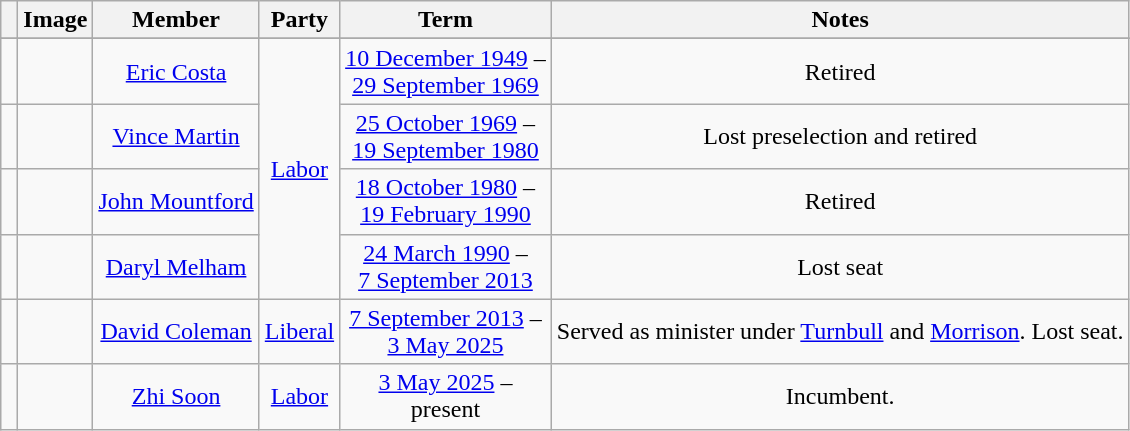<table class=wikitable style="text-align:center">
<tr>
<th></th>
<th>Image</th>
<th>Member</th>
<th>Party</th>
<th>Term</th>
<th>Notes</th>
</tr>
<tr>
</tr>
<tr>
<td> </td>
<td></td>
<td><a href='#'>Eric Costa</a><br></td>
<td rowspan="4"><a href='#'>Labor</a></td>
<td nowrap><a href='#'>10 December 1949</a> –<br><a href='#'>29 September 1969</a></td>
<td>Retired</td>
</tr>
<tr>
<td> </td>
<td></td>
<td><a href='#'>Vince Martin</a><br></td>
<td nowrap><a href='#'>25 October 1969</a> –<br><a href='#'>19 September 1980</a></td>
<td>Lost preselection and retired</td>
</tr>
<tr>
<td> </td>
<td></td>
<td><a href='#'>John Mountford</a><br></td>
<td nowrap><a href='#'>18 October 1980</a> –<br><a href='#'>19 February 1990</a></td>
<td>Retired</td>
</tr>
<tr>
<td> </td>
<td></td>
<td><a href='#'>Daryl Melham</a><br></td>
<td nowrap><a href='#'>24 March 1990</a> –<br><a href='#'>7 September 2013</a></td>
<td>Lost seat</td>
</tr>
<tr>
<td> </td>
<td></td>
<td><a href='#'>David Coleman</a><br></td>
<td><a href='#'>Liberal</a></td>
<td nowrap><a href='#'>7 September 2013</a> –<br><a href='#'>3 May 2025</a></td>
<td>Served as minister under <a href='#'>Turnbull</a> and <a href='#'>Morrison</a>. Lost seat.</td>
</tr>
<tr>
<td> </td>
<td></td>
<td><a href='#'>Zhi Soon</a></td>
<td><a href='#'>Labor</a></td>
<td nowrap><a href='#'>3 May 2025</a> –<br>present</td>
<td>Incumbent.</td>
</tr>
</table>
